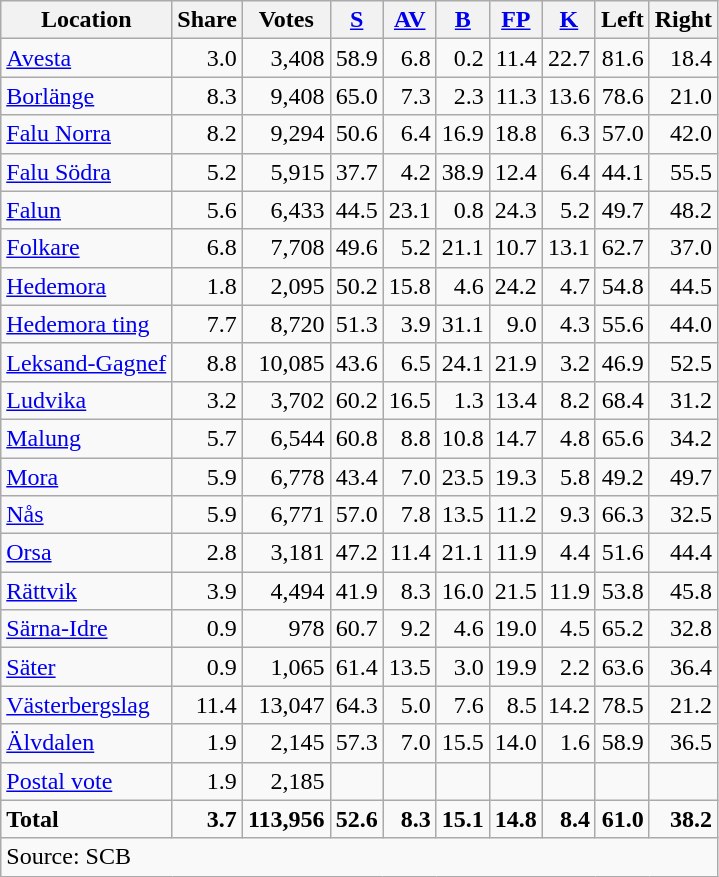<table class="wikitable sortable" style=text-align:right>
<tr>
<th>Location</th>
<th>Share</th>
<th>Votes</th>
<th><a href='#'>S</a></th>
<th><a href='#'>AV</a></th>
<th><a href='#'>B</a></th>
<th><a href='#'>FP</a></th>
<th><a href='#'>K</a></th>
<th>Left</th>
<th>Right</th>
</tr>
<tr>
<td align=left><a href='#'>Avesta</a></td>
<td>3.0</td>
<td>3,408</td>
<td>58.9</td>
<td>6.8</td>
<td>0.2</td>
<td>11.4</td>
<td>22.7</td>
<td>81.6</td>
<td>18.4</td>
</tr>
<tr>
<td align=left><a href='#'>Borlänge</a></td>
<td>8.3</td>
<td>9,408</td>
<td>65.0</td>
<td>7.3</td>
<td>2.3</td>
<td>11.3</td>
<td>13.6</td>
<td>78.6</td>
<td>21.0</td>
</tr>
<tr>
<td align=left><a href='#'>Falu Norra</a></td>
<td>8.2</td>
<td>9,294</td>
<td>50.6</td>
<td>6.4</td>
<td>16.9</td>
<td>18.8</td>
<td>6.3</td>
<td>57.0</td>
<td>42.0</td>
</tr>
<tr>
<td align=left><a href='#'>Falu Södra</a></td>
<td>5.2</td>
<td>5,915</td>
<td>37.7</td>
<td>4.2</td>
<td>38.9</td>
<td>12.4</td>
<td>6.4</td>
<td>44.1</td>
<td>55.5</td>
</tr>
<tr>
<td align=left><a href='#'>Falun</a></td>
<td>5.6</td>
<td>6,433</td>
<td>44.5</td>
<td>23.1</td>
<td>0.8</td>
<td>24.3</td>
<td>5.2</td>
<td>49.7</td>
<td>48.2</td>
</tr>
<tr>
<td align=left><a href='#'>Folkare</a></td>
<td>6.8</td>
<td>7,708</td>
<td>49.6</td>
<td>5.2</td>
<td>21.1</td>
<td>10.7</td>
<td>13.1</td>
<td>62.7</td>
<td>37.0</td>
</tr>
<tr>
<td align=left><a href='#'>Hedemora</a></td>
<td>1.8</td>
<td>2,095</td>
<td>50.2</td>
<td>15.8</td>
<td>4.6</td>
<td>24.2</td>
<td>4.7</td>
<td>54.8</td>
<td>44.5</td>
</tr>
<tr>
<td align=left><a href='#'>Hedemora ting</a></td>
<td>7.7</td>
<td>8,720</td>
<td>51.3</td>
<td>3.9</td>
<td>31.1</td>
<td>9.0</td>
<td>4.3</td>
<td>55.6</td>
<td>44.0</td>
</tr>
<tr>
<td align=left><a href='#'>Leksand-Gagnef</a></td>
<td>8.8</td>
<td>10,085</td>
<td>43.6</td>
<td>6.5</td>
<td>24.1</td>
<td>21.9</td>
<td>3.2</td>
<td>46.9</td>
<td>52.5</td>
</tr>
<tr>
<td align=left><a href='#'>Ludvika</a></td>
<td>3.2</td>
<td>3,702</td>
<td>60.2</td>
<td>16.5</td>
<td>1.3</td>
<td>13.4</td>
<td>8.2</td>
<td>68.4</td>
<td>31.2</td>
</tr>
<tr>
<td align=left><a href='#'>Malung</a></td>
<td>5.7</td>
<td>6,544</td>
<td>60.8</td>
<td>8.8</td>
<td>10.8</td>
<td>14.7</td>
<td>4.8</td>
<td>65.6</td>
<td>34.2</td>
</tr>
<tr>
<td align=left><a href='#'>Mora</a></td>
<td>5.9</td>
<td>6,778</td>
<td>43.4</td>
<td>7.0</td>
<td>23.5</td>
<td>19.3</td>
<td>5.8</td>
<td>49.2</td>
<td>49.7</td>
</tr>
<tr>
<td align=left><a href='#'>Nås</a></td>
<td>5.9</td>
<td>6,771</td>
<td>57.0</td>
<td>7.8</td>
<td>13.5</td>
<td>11.2</td>
<td>9.3</td>
<td>66.3</td>
<td>32.5</td>
</tr>
<tr>
<td align=left><a href='#'>Orsa</a></td>
<td>2.8</td>
<td>3,181</td>
<td>47.2</td>
<td>11.4</td>
<td>21.1</td>
<td>11.9</td>
<td>4.4</td>
<td>51.6</td>
<td>44.4</td>
</tr>
<tr>
<td align=left><a href='#'>Rättvik</a></td>
<td>3.9</td>
<td>4,494</td>
<td>41.9</td>
<td>8.3</td>
<td>16.0</td>
<td>21.5</td>
<td>11.9</td>
<td>53.8</td>
<td>45.8</td>
</tr>
<tr>
<td align=left><a href='#'>Särna-Idre</a></td>
<td>0.9</td>
<td>978</td>
<td>60.7</td>
<td>9.2</td>
<td>4.6</td>
<td>19.0</td>
<td>4.5</td>
<td>65.2</td>
<td>32.8</td>
</tr>
<tr>
<td align=left><a href='#'>Säter</a></td>
<td>0.9</td>
<td>1,065</td>
<td>61.4</td>
<td>13.5</td>
<td>3.0</td>
<td>19.9</td>
<td>2.2</td>
<td>63.6</td>
<td>36.4</td>
</tr>
<tr>
<td align=left><a href='#'>Västerbergslag</a></td>
<td>11.4</td>
<td>13,047</td>
<td>64.3</td>
<td>5.0</td>
<td>7.6</td>
<td>8.5</td>
<td>14.2</td>
<td>78.5</td>
<td>21.2</td>
</tr>
<tr>
<td align=left><a href='#'>Älvdalen</a></td>
<td>1.9</td>
<td>2,145</td>
<td>57.3</td>
<td>7.0</td>
<td>15.5</td>
<td>14.0</td>
<td>1.6</td>
<td>58.9</td>
<td>36.5</td>
</tr>
<tr>
<td align=left><a href='#'>Postal vote</a></td>
<td>1.9</td>
<td>2,185</td>
<td></td>
<td></td>
<td></td>
<td></td>
<td></td>
<td></td>
<td></td>
</tr>
<tr>
<td align=left><strong>Total</strong></td>
<td><strong>3.7</strong></td>
<td><strong>113,956</strong></td>
<td><strong>52.6</strong></td>
<td><strong>8.3</strong></td>
<td><strong>15.1</strong></td>
<td><strong>14.8</strong></td>
<td><strong>8.4</strong></td>
<td><strong>61.0</strong></td>
<td><strong>38.2</strong></td>
</tr>
<tr>
<td align=left colspan=10>Source: SCB </td>
</tr>
</table>
